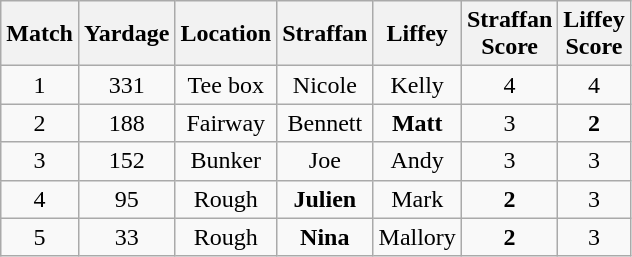<table class="wikitable" style="text-align:center;">
<tr>
<th>Match</th>
<th>Yardage</th>
<th>Location</th>
<th>Straffan</th>
<th>Liffey</th>
<th>Straffan<br>Score</th>
<th>Liffey<br>Score</th>
</tr>
<tr>
<td>1</td>
<td>331</td>
<td>Tee box</td>
<td>Nicole</td>
<td>Kelly</td>
<td>4</td>
<td>4</td>
</tr>
<tr>
<td>2</td>
<td>188</td>
<td>Fairway</td>
<td>Bennett</td>
<td><strong>Matt</strong></td>
<td>3</td>
<td><strong>2</strong></td>
</tr>
<tr>
<td>3</td>
<td>152</td>
<td>Bunker</td>
<td>Joe</td>
<td>Andy</td>
<td>3</td>
<td>3</td>
</tr>
<tr>
<td>4</td>
<td>95</td>
<td>Rough</td>
<td><strong>Julien</strong></td>
<td>Mark</td>
<td><strong>2</strong></td>
<td>3</td>
</tr>
<tr>
<td>5</td>
<td>33</td>
<td>Rough</td>
<td><strong>Nina</strong></td>
<td>Mallory</td>
<td><strong>2</strong></td>
<td>3</td>
</tr>
</table>
